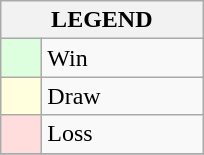<table class="wikitable" border="1">
<tr>
<th colspan="2">LEGEND</th>
</tr>
<tr>
<td style="background:#ddffdd;" width=20> </td>
<td width=100>Win</td>
</tr>
<tr>
<td style="background:#ffffdd"  width=20> </td>
<td width=100>Draw</td>
</tr>
<tr>
<td style="background:#ffdddd;" width=20> </td>
<td width=100>Loss</td>
</tr>
<tr>
</tr>
</table>
